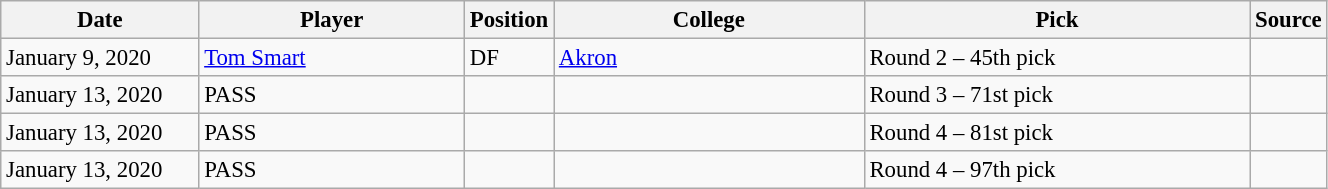<table class="wikitable" style="text-align:left; font-size:95%;">
<tr>
<th style="background:; width:125px;">Date</th>
<th style="background:; width:170px;">Player</th>
<th style="background:; width:50px;">Position</th>
<th style="background:; width:200px;">College</th>
<th style="background:; width:250px;">Pick</th>
<th style="background:; width:30px;">Source</th>
</tr>
<tr>
<td>January 9, 2020</td>
<td> <a href='#'>Tom Smart</a></td>
<td>DF</td>
<td><a href='#'>Akron</a></td>
<td>Round 2 – 45th pick</td>
<td align=center></td>
</tr>
<tr>
<td>January 13, 2020</td>
<td>PASS</td>
<td></td>
<td></td>
<td>Round 3 – 71st pick</td>
<td></td>
</tr>
<tr>
<td>January 13, 2020</td>
<td>PASS</td>
<td></td>
<td></td>
<td>Round 4 – 81st pick</td>
<td></td>
</tr>
<tr>
<td>January 13, 2020</td>
<td>PASS</td>
<td></td>
<td></td>
<td>Round 4 – 97th pick</td>
<td></td>
</tr>
</table>
